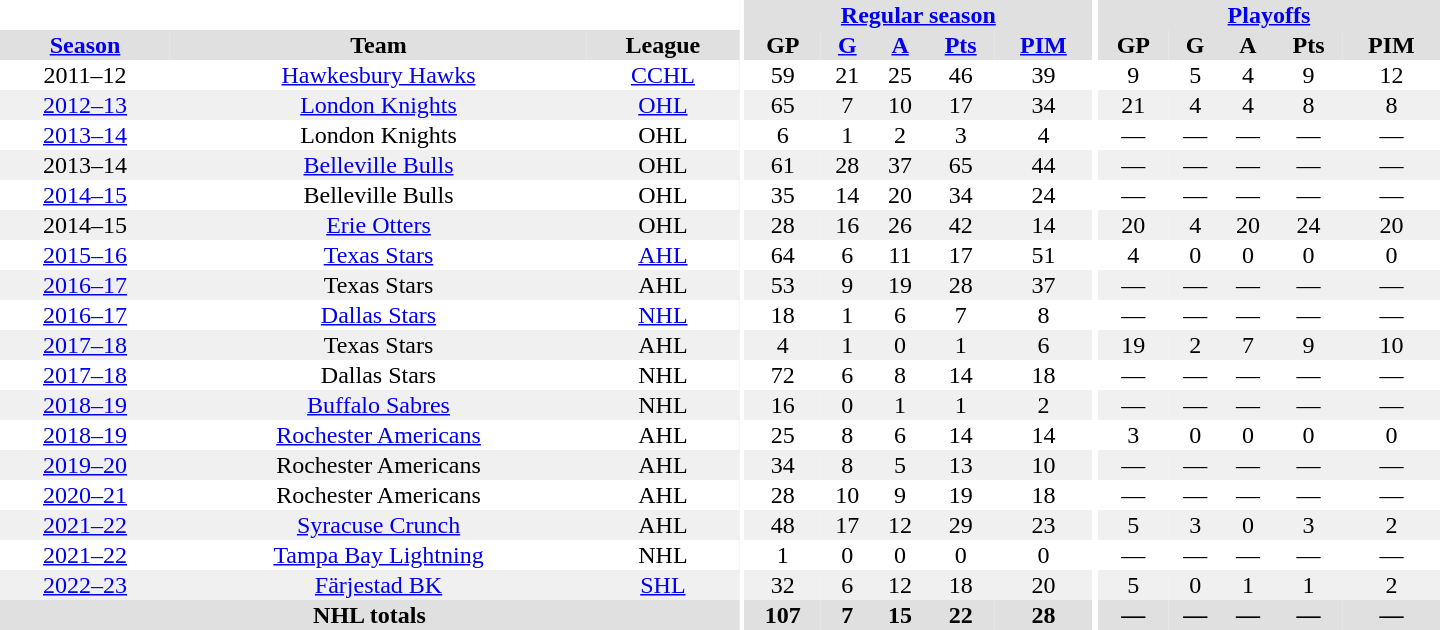<table border="0" cellpadding="1" cellspacing="0" style="text-align:center; width:60em">
<tr bgcolor="#e0e0e0">
<th colspan="3" bgcolor="#ffffff"></th>
<th rowspan="99" bgcolor="#ffffff"></th>
<th colspan="5"><a href='#'>Regular season</a></th>
<th rowspan="99" bgcolor="#ffffff"></th>
<th colspan="5"><a href='#'>Playoffs</a></th>
</tr>
<tr bgcolor="#e0e0e0">
<th><a href='#'>Season</a></th>
<th>Team</th>
<th>League</th>
<th>GP</th>
<th><a href='#'>G</a></th>
<th><a href='#'>A</a></th>
<th><a href='#'>Pts</a></th>
<th><a href='#'>PIM</a></th>
<th>GP</th>
<th>G</th>
<th>A</th>
<th>Pts</th>
<th>PIM</th>
</tr>
<tr>
<td>2011–12</td>
<td><a href='#'>Hawkesbury Hawks</a></td>
<td><a href='#'>CCHL</a></td>
<td>59</td>
<td>21</td>
<td>25</td>
<td>46</td>
<td>39</td>
<td>9</td>
<td>5</td>
<td>4</td>
<td>9</td>
<td>12</td>
</tr>
<tr bgcolor="#f0f0f0">
<td><a href='#'>2012–13</a></td>
<td><a href='#'>London Knights</a></td>
<td><a href='#'>OHL</a></td>
<td>65</td>
<td>7</td>
<td>10</td>
<td>17</td>
<td>34</td>
<td>21</td>
<td>4</td>
<td>4</td>
<td>8</td>
<td>8</td>
</tr>
<tr>
<td><a href='#'>2013–14</a></td>
<td>London Knights</td>
<td>OHL</td>
<td>6</td>
<td>1</td>
<td>2</td>
<td>3</td>
<td>4</td>
<td>—</td>
<td>—</td>
<td>—</td>
<td>—</td>
<td>—</td>
</tr>
<tr bgcolor="#f0f0f0">
<td>2013–14</td>
<td><a href='#'>Belleville Bulls</a></td>
<td>OHL</td>
<td>61</td>
<td>28</td>
<td>37</td>
<td>65</td>
<td>44</td>
<td>—</td>
<td>—</td>
<td>—</td>
<td>—</td>
<td>—</td>
</tr>
<tr>
<td><a href='#'>2014–15</a></td>
<td>Belleville Bulls</td>
<td>OHL</td>
<td>35</td>
<td>14</td>
<td>20</td>
<td>34</td>
<td>24</td>
<td>—</td>
<td>—</td>
<td>—</td>
<td>—</td>
<td>—</td>
</tr>
<tr bgcolor="#f0f0f0">
<td>2014–15</td>
<td><a href='#'>Erie Otters</a></td>
<td>OHL</td>
<td>28</td>
<td>16</td>
<td>26</td>
<td>42</td>
<td>14</td>
<td>20</td>
<td>4</td>
<td>20</td>
<td>24</td>
<td>20</td>
</tr>
<tr>
<td><a href='#'>2015–16</a></td>
<td><a href='#'>Texas Stars</a></td>
<td><a href='#'>AHL</a></td>
<td>64</td>
<td>6</td>
<td>11</td>
<td>17</td>
<td>51</td>
<td>4</td>
<td>0</td>
<td>0</td>
<td>0</td>
<td>0</td>
</tr>
<tr bgcolor="#f0f0f0">
<td><a href='#'>2016–17</a></td>
<td>Texas Stars</td>
<td>AHL</td>
<td>53</td>
<td>9</td>
<td>19</td>
<td>28</td>
<td>37</td>
<td>—</td>
<td>—</td>
<td>—</td>
<td>—</td>
<td>—</td>
</tr>
<tr>
<td><a href='#'>2016–17</a></td>
<td><a href='#'>Dallas Stars</a></td>
<td><a href='#'>NHL</a></td>
<td>18</td>
<td>1</td>
<td>6</td>
<td>7</td>
<td>8</td>
<td>—</td>
<td>—</td>
<td>—</td>
<td>—</td>
<td>—</td>
</tr>
<tr bgcolor="#f0f0f0">
<td><a href='#'>2017–18</a></td>
<td>Texas Stars</td>
<td>AHL</td>
<td>4</td>
<td>1</td>
<td>0</td>
<td>1</td>
<td>6</td>
<td>19</td>
<td>2</td>
<td>7</td>
<td>9</td>
<td>10</td>
</tr>
<tr>
<td><a href='#'>2017–18</a></td>
<td>Dallas Stars</td>
<td>NHL</td>
<td>72</td>
<td>6</td>
<td>8</td>
<td>14</td>
<td>18</td>
<td>—</td>
<td>—</td>
<td>—</td>
<td>—</td>
<td>—</td>
</tr>
<tr bgcolor="#f0f0f0">
<td><a href='#'>2018–19</a></td>
<td><a href='#'>Buffalo Sabres</a></td>
<td>NHL</td>
<td>16</td>
<td>0</td>
<td>1</td>
<td>1</td>
<td>2</td>
<td>—</td>
<td>—</td>
<td>—</td>
<td>—</td>
<td>—</td>
</tr>
<tr>
<td><a href='#'>2018–19</a></td>
<td><a href='#'>Rochester Americans</a></td>
<td>AHL</td>
<td>25</td>
<td>8</td>
<td>6</td>
<td>14</td>
<td>14</td>
<td>3</td>
<td>0</td>
<td>0</td>
<td>0</td>
<td>0</td>
</tr>
<tr bgcolor="#f0f0f0">
<td><a href='#'>2019–20</a></td>
<td>Rochester Americans</td>
<td>AHL</td>
<td>34</td>
<td>8</td>
<td>5</td>
<td>13</td>
<td>10</td>
<td>—</td>
<td>—</td>
<td>—</td>
<td>—</td>
<td>—</td>
</tr>
<tr>
<td><a href='#'>2020–21</a></td>
<td>Rochester Americans</td>
<td>AHL</td>
<td>28</td>
<td>10</td>
<td>9</td>
<td>19</td>
<td>18</td>
<td>—</td>
<td>—</td>
<td>—</td>
<td>—</td>
<td>—</td>
</tr>
<tr bgcolor="#f0f0f0">
<td><a href='#'>2021–22</a></td>
<td><a href='#'>Syracuse Crunch</a></td>
<td>AHL</td>
<td>48</td>
<td>17</td>
<td>12</td>
<td>29</td>
<td>23</td>
<td>5</td>
<td>3</td>
<td>0</td>
<td>3</td>
<td>2</td>
</tr>
<tr>
<td><a href='#'>2021–22</a></td>
<td><a href='#'>Tampa Bay Lightning</a></td>
<td>NHL</td>
<td>1</td>
<td>0</td>
<td>0</td>
<td>0</td>
<td>0</td>
<td>—</td>
<td>—</td>
<td>—</td>
<td>—</td>
<td>—</td>
</tr>
<tr bgcolor="#f0f0f0">
<td><a href='#'>2022–23</a></td>
<td><a href='#'>Färjestad BK</a></td>
<td><a href='#'>SHL</a></td>
<td>32</td>
<td>6</td>
<td>12</td>
<td>18</td>
<td>20</td>
<td>5</td>
<td>0</td>
<td>1</td>
<td>1</td>
<td>2</td>
</tr>
<tr bgcolor="#e0e0e0">
<th colspan="3">NHL totals</th>
<th>107</th>
<th>7</th>
<th>15</th>
<th>22</th>
<th>28</th>
<th>—</th>
<th>—</th>
<th>—</th>
<th>—</th>
<th>—</th>
</tr>
</table>
